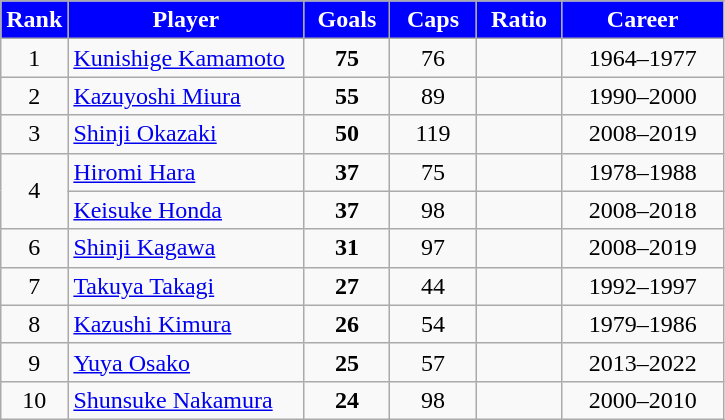<table class="wikitable sortable" style="text-align:center;">
<tr>
<th style="width:30px;background:#0000FF;color:white">Rank</th>
<th style="width:150px;background:#0000FF;color:white">Player</th>
<th style="width:50px;background:#0000FF;color:white">Goals</th>
<th style="width:50px;background:#0000FF;color:white">Caps</th>
<th style="width:50px;background:#0000FF;color:white">Ratio</th>
<th style="width:100px;background:#0000FF;color:white">Career</th>
</tr>
<tr>
<td>1</td>
<td align=left><a href='#'>Kunishige Kamamoto</a></td>
<td><strong>75</strong></td>
<td>76</td>
<td></td>
<td>1964–1977</td>
</tr>
<tr>
<td>2</td>
<td align=left><a href='#'>Kazuyoshi Miura</a></td>
<td><strong>55</strong></td>
<td>89</td>
<td></td>
<td>1990–2000</td>
</tr>
<tr>
<td>3</td>
<td align=left><a href='#'>Shinji Okazaki</a></td>
<td><strong>50</strong></td>
<td>119</td>
<td></td>
<td>2008–2019</td>
</tr>
<tr>
<td rowspan="2">4</td>
<td align=left><a href='#'>Hiromi Hara</a></td>
<td><strong>37</strong></td>
<td>75</td>
<td></td>
<td>1978–1988</td>
</tr>
<tr>
<td align=left><a href='#'>Keisuke Honda</a></td>
<td><strong>37</strong></td>
<td>98</td>
<td></td>
<td>2008–2018</td>
</tr>
<tr>
<td>6</td>
<td align=left><a href='#'>Shinji Kagawa</a></td>
<td><strong>31</strong></td>
<td>97</td>
<td></td>
<td>2008–2019</td>
</tr>
<tr>
<td>7</td>
<td align=left><a href='#'>Takuya Takagi</a></td>
<td><strong>27</strong></td>
<td>44</td>
<td></td>
<td>1992–1997</td>
</tr>
<tr>
<td>8</td>
<td align=left><a href='#'>Kazushi Kimura</a></td>
<td><strong>26</strong></td>
<td>54</td>
<td></td>
<td>1979–1986</td>
</tr>
<tr>
<td>9</td>
<td align=left><a href='#'>Yuya Osako</a></td>
<td><strong>25</strong></td>
<td>57</td>
<td></td>
<td>2013–2022</td>
</tr>
<tr>
<td>10</td>
<td align=left><a href='#'>Shunsuke Nakamura</a></td>
<td><strong>24</strong></td>
<td>98</td>
<td></td>
<td>2000–2010</td>
</tr>
</table>
